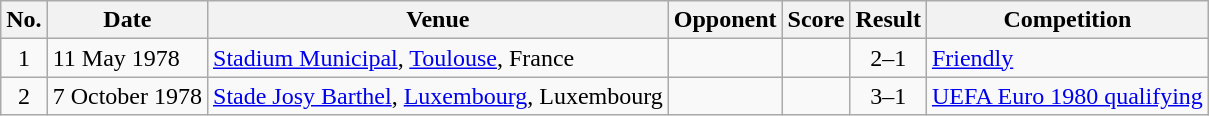<table class="wikitable sortable">
<tr>
<th scope="col">No.</th>
<th scope="col">Date</th>
<th scope="col">Venue</th>
<th scope="col">Opponent</th>
<th scope="col">Score</th>
<th scope="col">Result</th>
<th scope="col">Competition</th>
</tr>
<tr>
<td style="text-align:center">1</td>
<td>11 May 1978</td>
<td><a href='#'>Stadium Municipal</a>, <a href='#'>Toulouse</a>, France</td>
<td></td>
<td></td>
<td style="text-align:center">2–1</td>
<td><a href='#'>Friendly</a></td>
</tr>
<tr>
<td style="text-align:center">2</td>
<td>7 October 1978</td>
<td><a href='#'>Stade Josy Barthel</a>, <a href='#'>Luxembourg</a>, Luxembourg</td>
<td></td>
<td></td>
<td style="text-align:center">3–1</td>
<td><a href='#'>UEFA Euro 1980 qualifying</a></td>
</tr>
</table>
